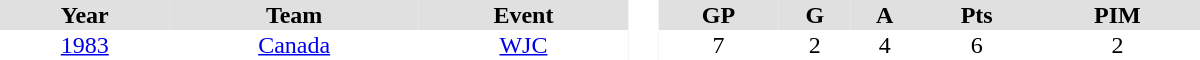<table border="0" cellpadding="1" cellspacing="0" style="text-align:center; width:50em">
<tr ALIGN="center" bgcolor="#e0e0e0">
<th>Year</th>
<th>Team</th>
<th>Event</th>
<th ALIGN="center" rowspan="99" bgcolor="#ffffff"> </th>
<th>GP</th>
<th>G</th>
<th>A</th>
<th>Pts</th>
<th>PIM</th>
</tr>
<tr>
<td><a href='#'>1983</a></td>
<td><a href='#'>Canada</a></td>
<td><a href='#'>WJC</a></td>
<td>7</td>
<td>2</td>
<td>4</td>
<td>6</td>
<td>2</td>
</tr>
</table>
